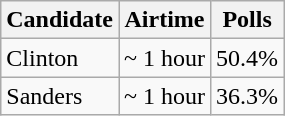<table class="wikitable sortable floatright">
<tr>
<th>Candidate</th>
<th>Airtime</th>
<th>Polls</th>
</tr>
<tr>
<td>Clinton</td>
<td>~ 1 hour</td>
<td>50.4%</td>
</tr>
<tr>
<td>Sanders</td>
<td>~ 1 hour</td>
<td>36.3%</td>
</tr>
</table>
